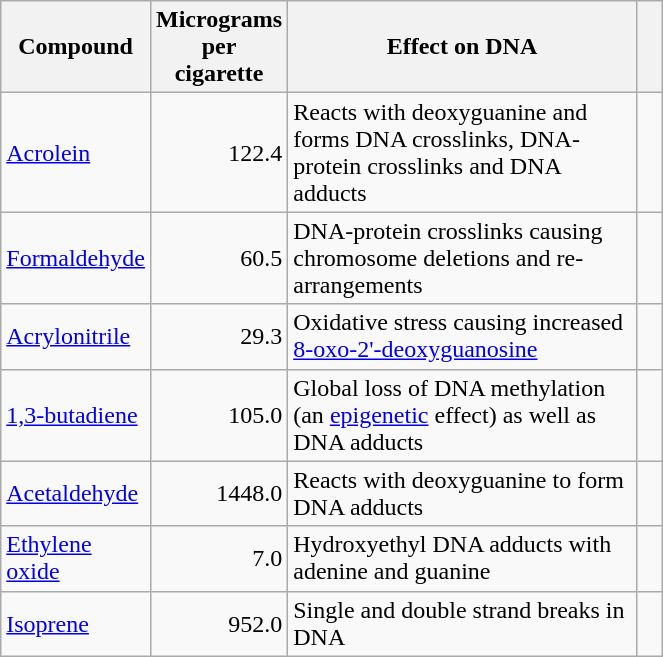<table class="wikitable sortable">
<tr>
<th width="75">Compound</th>
<th width="75">Micrograms per cigarette</th>
<th width="225">Effect on DNA</th>
<th width="10"></th>
</tr>
<tr>
<td><a href='#'>Acrolein</a></td>
<td align="right">122.4</td>
<td>Reacts with deoxyguanine and forms DNA crosslinks, DNA-protein crosslinks and DNA adducts</td>
<td></td>
</tr>
<tr>
<td><a href='#'>Formaldehyde</a></td>
<td align="right">60.5</td>
<td>DNA-protein crosslinks causing chromosome deletions and re-arrangements</td>
<td></td>
</tr>
<tr>
<td><a href='#'>Acrylonitrile</a></td>
<td align="right">29.3</td>
<td>Oxidative stress causing increased <a href='#'>8-oxo-2'-deoxyguanosine</a></td>
<td></td>
</tr>
<tr>
<td><a href='#'>1,3-butadiene</a></td>
<td align="right">105.0</td>
<td>Global loss of DNA methylation (an <a href='#'>epigenetic</a> effect) as well as DNA adducts</td>
<td></td>
</tr>
<tr>
<td><a href='#'>Acetaldehyde</a></td>
<td align="right">1448.0</td>
<td>Reacts with deoxyguanine to form DNA adducts</td>
<td></td>
</tr>
<tr>
<td><a href='#'>Ethylene oxide</a></td>
<td align="right">7.0</td>
<td>Hydroxyethyl DNA adducts with adenine and guanine</td>
<td></td>
</tr>
<tr>
<td><a href='#'>Isoprene</a></td>
<td align="right">952.0</td>
<td>Single and double strand breaks in DNA</td>
<td></td>
</tr>
</table>
